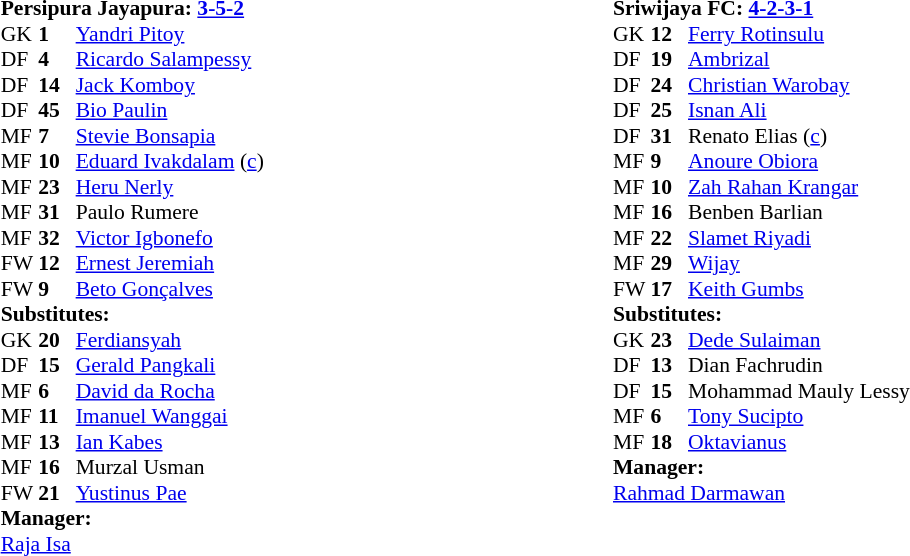<table width="100%">
<tr>
<td valign="top" width="50%"><br><table style="font-size: 90%" cellspacing="0" cellpadding="0" align="center">
<tr>
<td colspan="4"><strong>Persipura Jayapura: <a href='#'>3-5-2</a></strong></td>
</tr>
<tr>
<th width="25"></th>
<th width="25"></th>
</tr>
<tr>
<td>GK</td>
<td><strong>1</strong></td>
<td> <a href='#'>Yandri Pitoy</a></td>
</tr>
<tr>
<td>DF</td>
<td><strong>4</strong></td>
<td> <a href='#'>Ricardo Salampessy</a></td>
</tr>
<tr>
<td>DF</td>
<td><strong>14</strong></td>
<td> <a href='#'>Jack Komboy</a></td>
</tr>
<tr>
<td>DF</td>
<td><strong>45</strong></td>
<td> <a href='#'>Bio Paulin</a></td>
</tr>
<tr>
<td>MF</td>
<td><strong>7</strong></td>
<td> <a href='#'>Stevie Bonsapia</a></td>
<td></td>
<td></td>
</tr>
<tr>
<td>MF</td>
<td><strong>10</strong></td>
<td> <a href='#'>Eduard Ivakdalam</a> (<a href='#'>c</a>)</td>
</tr>
<tr>
<td>MF</td>
<td><strong>23</strong></td>
<td> <a href='#'>Heru Nerly</a></td>
<td></td>
<td></td>
</tr>
<tr>
<td>MF</td>
<td><strong>31</strong></td>
<td> Paulo Rumere</td>
</tr>
<tr>
<td>MF</td>
<td><strong>32</strong></td>
<td> <a href='#'>Victor Igbonefo</a></td>
</tr>
<tr>
<td>FW</td>
<td><strong>12</strong></td>
<td> <a href='#'>Ernest Jeremiah</a></td>
</tr>
<tr>
<td>FW</td>
<td><strong>9</strong></td>
<td> <a href='#'>Beto Gonçalves</a></td>
</tr>
<tr>
<td colspan=3><strong>Substitutes:</strong></td>
</tr>
<tr>
<td>GK</td>
<td><strong>20</strong></td>
<td> <a href='#'>Ferdiansyah</a></td>
<td></td>
<td></td>
<td></td>
<td></td>
</tr>
<tr>
<td>DF</td>
<td><strong>15</strong></td>
<td> <a href='#'>Gerald Pangkali</a></td>
<td></td>
<td></td>
<td></td>
<td></td>
</tr>
<tr>
<td>MF</td>
<td><strong>6</strong></td>
<td> <a href='#'>David da Rocha</a></td>
<td></td>
<td></td>
</tr>
<tr>
<td>MF</td>
<td><strong>11</strong></td>
<td> <a href='#'>Imanuel Wanggai</a></td>
<td></td>
<td></td>
<td></td>
<td></td>
</tr>
<tr>
<td>MF</td>
<td><strong>13</strong></td>
<td> <a href='#'>Ian Kabes</a></td>
</tr>
<tr>
<td>MF</td>
<td><strong>16</strong></td>
<td> Murzal Usman</td>
<td></td>
<td></td>
<td></td>
<td></td>
</tr>
<tr>
<td>FW</td>
<td><strong>21</strong></td>
<td> <a href='#'>Yustinus Pae</a></td>
</tr>
<tr>
<td colspan=3><strong>Manager:</strong></td>
</tr>
<tr>
<td colspan="4"> <a href='#'>Raja Isa</a></td>
</tr>
</table>
</td>
<td></td>
<td valign="top" width="50%"><br><table style="font-size: 90%" cellspacing="0" cellpadding="0">
<tr>
<td colspan="4"><strong>Sriwijaya FC: <a href='#'>4-2-3-1</a></strong></td>
</tr>
<tr>
<th width="25"></th>
<th width="25"></th>
</tr>
<tr>
<td>GK</td>
<td><strong>12</strong></td>
<td> <a href='#'>Ferry Rotinsulu</a></td>
</tr>
<tr>
<td>DF</td>
<td><strong>19</strong></td>
<td> <a href='#'>Ambrizal</a></td>
</tr>
<tr>
<td>DF</td>
<td><strong>24</strong></td>
<td> <a href='#'>Christian Warobay</a></td>
</tr>
<tr>
<td>DF</td>
<td><strong>25</strong></td>
<td> <a href='#'>Isnan Ali</a></td>
<td></td>
<td></td>
</tr>
<tr>
<td>DF</td>
<td><strong>31</strong></td>
<td> Renato Elias (<a href='#'>c</a>)</td>
</tr>
<tr>
<td>MF</td>
<td><strong>9</strong></td>
<td> <a href='#'>Anoure Obiora</a></td>
</tr>
<tr>
<td>MF</td>
<td><strong>10</strong></td>
<td> <a href='#'>Zah Rahan Krangar</a></td>
</tr>
<tr>
<td>MF</td>
<td><strong>16</strong></td>
<td> Benben Barlian</td>
<td></td>
<td></td>
</tr>
<tr>
<td>MF</td>
<td><strong>22</strong></td>
<td> <a href='#'>Slamet Riyadi</a></td>
</tr>
<tr>
<td>MF</td>
<td><strong>29</strong></td>
<td> <a href='#'>Wijay</a></td>
</tr>
<tr>
<td>FW</td>
<td><strong>17</strong></td>
<td> <a href='#'>Keith Gumbs</a></td>
</tr>
<tr>
<td colspan=3><strong>Substitutes:</strong></td>
</tr>
<tr>
<td>GK</td>
<td><strong>23</strong></td>
<td> <a href='#'>Dede Sulaiman</a></td>
<td></td>
<td></td>
</tr>
<tr>
<td>DF</td>
<td><strong>13</strong></td>
<td> Dian Fachrudin</td>
<td></td>
<td></td>
</tr>
<tr>
<td>DF</td>
<td><strong>15</strong></td>
<td> Mohammad Mauly Lessy</td>
<td></td>
<td></td>
</tr>
<tr>
<td>MF</td>
<td><strong>6</strong></td>
<td> <a href='#'>Tony Sucipto</a></td>
<td></td>
<td></td>
</tr>
<tr>
<td>MF</td>
<td><strong>18</strong></td>
<td> <a href='#'>Oktavianus</a></td>
</tr>
<tr>
<td colspan=3><strong>Manager:</strong></td>
</tr>
<tr>
<td colspan="4"> <a href='#'>Rahmad Darmawan</a></td>
</tr>
</table>
</td>
</tr>
</table>
